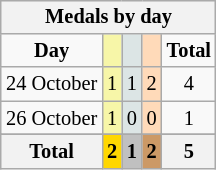<table class="wikitable" style="font-size:85%; float:right">
<tr align=center>
<th colspan=5>Medals by day</th>
</tr>
<tr align=center>
<td><strong>Day</strong></td>
<td bgcolor=#f7f6a8></td>
<td bgcolor=#dce5e5></td>
<td bgcolor=#ffdab9></td>
<td><strong>Total</strong></td>
</tr>
<tr align=center>
<td>24 October</td>
<td bgcolor=#f7f6a8>1</td>
<td bgcolor=#dce5e5>1</td>
<td bgcolor=#ffdab9>2</td>
<td>4</td>
</tr>
<tr align=center>
<td>26 October</td>
<td bgcolor=#f7f6a8>1</td>
<td bgcolor=#dce5e5>0</td>
<td bgcolor=#ffdab9>0</td>
<td>1</td>
</tr>
<tr align=center>
</tr>
<tr>
<th>Total</th>
<th style=background:gold>2</th>
<th style=background:silver>1</th>
<th style=background:#c96>2</th>
<th>5</th>
</tr>
</table>
